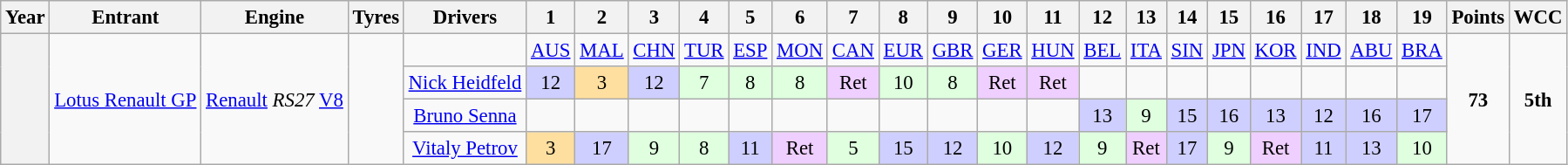<table class="wikitable" style="text-align:center; font-size:95%">
<tr>
<th>Year</th>
<th>Entrant</th>
<th>Engine</th>
<th>Tyres</th>
<th>Drivers</th>
<th>1</th>
<th>2</th>
<th>3</th>
<th>4</th>
<th>5</th>
<th>6</th>
<th>7</th>
<th>8</th>
<th>9</th>
<th>10</th>
<th>11</th>
<th>12</th>
<th>13</th>
<th>14</th>
<th>15</th>
<th>16</th>
<th>17</th>
<th>18</th>
<th>19</th>
<th>Points</th>
<th>WCC</th>
</tr>
<tr>
<th rowspan=4></th>
<td rowspan=4><a href='#'>Lotus Renault GP</a></td>
<td rowspan=4><a href='#'>Renault</a> <em>RS27</em> <a href='#'>V8</a></td>
<td rowspan=4></td>
<td></td>
<td><a href='#'>AUS</a></td>
<td><a href='#'>MAL</a></td>
<td><a href='#'>CHN</a></td>
<td><a href='#'>TUR</a></td>
<td><a href='#'>ESP</a></td>
<td><a href='#'>MON</a></td>
<td><a href='#'>CAN</a></td>
<td><a href='#'>EUR</a></td>
<td><a href='#'>GBR</a></td>
<td><a href='#'>GER</a></td>
<td><a href='#'>HUN</a></td>
<td><a href='#'>BEL</a></td>
<td><a href='#'>ITA</a></td>
<td><a href='#'>SIN</a></td>
<td><a href='#'>JPN</a></td>
<td><a href='#'>KOR</a></td>
<td><a href='#'>IND</a></td>
<td><a href='#'>ABU</a></td>
<td><a href='#'>BRA</a></td>
<td rowspan=4><strong>73</strong></td>
<td rowspan=4><strong>5th</strong></td>
</tr>
<tr>
<td><a href='#'>Nick Heidfeld</a></td>
<td style="background:#cfcfff;">12</td>
<td style="background:#ffdf9f;">3</td>
<td style="background:#cfcfff;">12</td>
<td style="background:#dfffdf;">7</td>
<td style="background:#dfffdf;">8</td>
<td style="background:#dfffdf;">8</td>
<td style="background:#efcfff;">Ret</td>
<td style="background:#dfffdf;">10</td>
<td style="background:#dfffdf;">8</td>
<td style="background:#efcfff;">Ret</td>
<td style="background:#efcfff;">Ret</td>
<td></td>
<td></td>
<td></td>
<td></td>
<td></td>
<td></td>
<td></td>
<td></td>
</tr>
<tr>
<td><a href='#'>Bruno Senna</a></td>
<td></td>
<td></td>
<td></td>
<td></td>
<td></td>
<td></td>
<td></td>
<td></td>
<td></td>
<td></td>
<td></td>
<td style="background:#cfcfff;">13</td>
<td style="background:#dfffdf;">9</td>
<td style="background:#cfcfff;">15</td>
<td style="background:#cfcfff;">16</td>
<td style="background:#cfcfff;">13</td>
<td style="background:#cfcfff;">12</td>
<td style="background:#cfcfff;">16</td>
<td style="background:#cfcfff;">17</td>
</tr>
<tr>
<td><a href='#'>Vitaly Petrov</a></td>
<td style="background:#ffdf9f;">3</td>
<td style="background:#cfcfff;">17 </td>
<td style="background:#dfffdf;">9</td>
<td style="background:#dfffdf;">8</td>
<td style="background:#cfcfff;">11</td>
<td style="background:#efcfff;">Ret</td>
<td style="background:#dfffdf;">5</td>
<td style="background:#cfcfff;">15</td>
<td style="background:#cfcfff;">12</td>
<td style="background:#dfffdf;">10</td>
<td style="background:#cfcfff;">12</td>
<td style="background:#dfffdf;">9</td>
<td style="background:#efcfff;">Ret</td>
<td style="background:#cfcfff;">17</td>
<td style="background:#dfffdf;">9</td>
<td style="background:#efcfff;">Ret</td>
<td style="background:#cfcfff;">11</td>
<td style="background:#cfcfff;">13</td>
<td style="background:#dfffdf;">10</td>
</tr>
</table>
